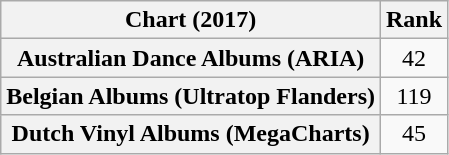<table class="wikitable sortable plainrowheaders" style="text-align:center">
<tr>
<th scope="col">Chart (2017)</th>
<th scope="col">Rank</th>
</tr>
<tr>
<th scope="row">Australian Dance Albums (ARIA)</th>
<td>42</td>
</tr>
<tr>
<th scope="row">Belgian Albums (Ultratop Flanders)</th>
<td>119</td>
</tr>
<tr>
<th scope="row">Dutch Vinyl Albums (MegaCharts)</th>
<td>45</td>
</tr>
</table>
